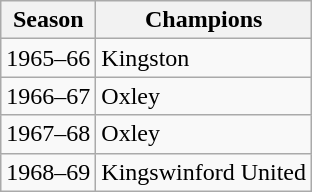<table class=wikitable>
<tr>
<th>Season</th>
<th>Champions</th>
</tr>
<tr>
<td>1965–66</td>
<td>Kingston</td>
</tr>
<tr>
<td>1966–67</td>
<td>Oxley</td>
</tr>
<tr>
<td>1967–68</td>
<td>Oxley</td>
</tr>
<tr>
<td>1968–69</td>
<td>Kingswinford United</td>
</tr>
</table>
